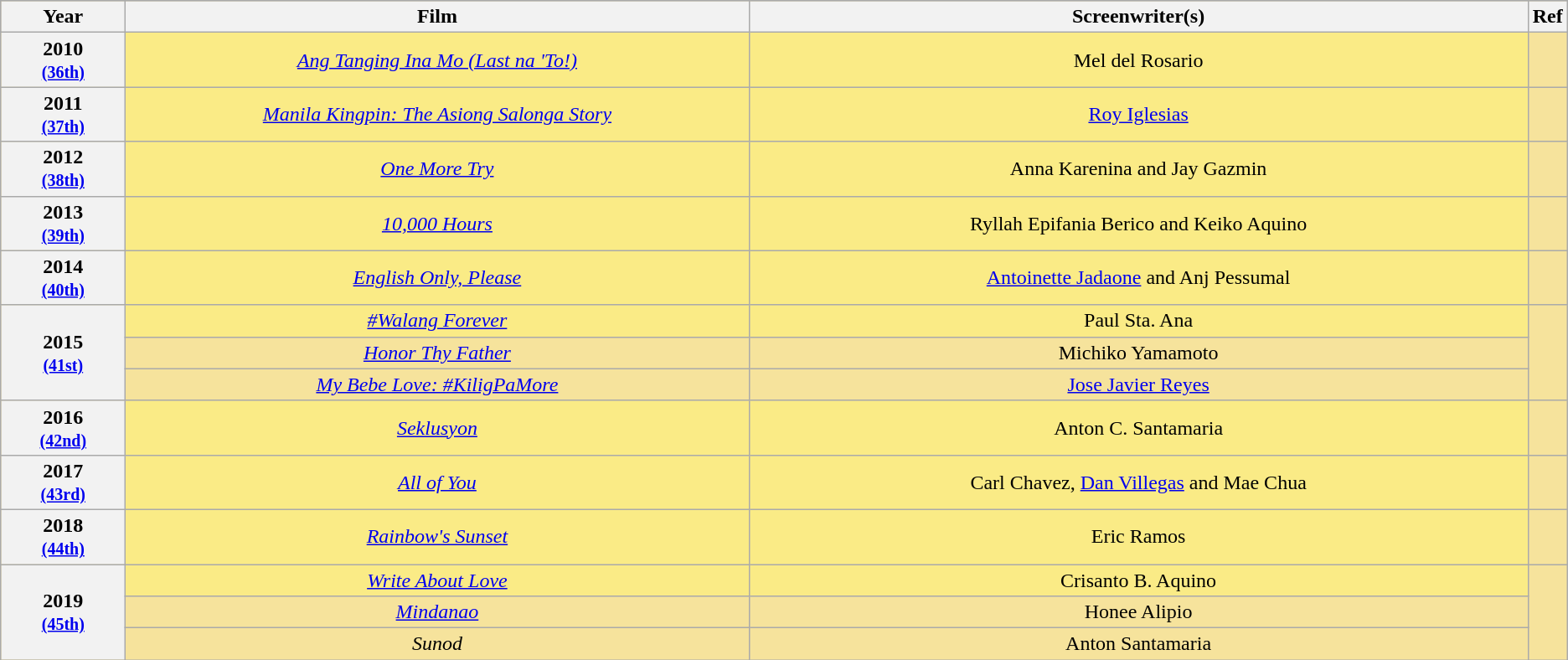<table class="wikitable" rowspan="2" style="text-align:center; background: #f6e39c">
<tr style="background:#bebebe;">
<th scope="col" style="width:8%;">Year</th>
<th scope="col" style="width:40%;">Film</th>
<th scope="col" style="width:50%;">Screenwriter(s)</th>
<th scope="col" style="width:2%;">Ref</th>
</tr>
<tr>
<th scope="row" style="text-align:center">2010 <br><small><a href='#'>(36th)</a> </small></th>
<td style="background:#FAEB86"><em><a href='#'>Ang Tanging Ina Mo (Last na 'To!)</a></em></td>
<td style="background:#FAEB86">Mel del Rosario</td>
<td></td>
</tr>
<tr>
<th scope="row" style="text-align:center">2011 <br><small><a href='#'>(37th)</a> </small></th>
<td style="background:#FAEB86"><em><a href='#'>Manila Kingpin: The Asiong Salonga Story</a></em></td>
<td style="background:#FAEB86"><a href='#'>Roy Iglesias</a></td>
<td></td>
</tr>
<tr>
<th scope="row" style="text-align:center">2012 <br><small><a href='#'>(38th)</a> </small></th>
<td style="background:#FAEB86"><em><a href='#'>One More Try</a></em></td>
<td style="background:#FAEB86">Anna Karenina and Jay Gazmin</td>
<td></td>
</tr>
<tr>
<th scope="row" style="text-align:center">2013 <br><small><a href='#'>(39th)</a> </small></th>
<td style="background:#FAEB86"><em><a href='#'>10,000 Hours</a></em></td>
<td style="background:#FAEB86">Ryllah Epifania Berico and Keiko Aquino</td>
<td></td>
</tr>
<tr>
<th scope="row" style="text-align:center">2014 <br><small><a href='#'>(40th)</a> </small></th>
<td style="background:#FAEB86"><em><a href='#'>English Only, Please</a></em></td>
<td style="background:#FAEB86"><a href='#'>Antoinette Jadaone</a> and Anj Pessumal</td>
<td></td>
</tr>
<tr>
<th scope="row" style="text-align:center" rowspan=3>2015 <br><small><a href='#'>(41st)</a> </small></th>
<td style="background:#FAEB86"><em><a href='#'>#Walang Forever</a></em></td>
<td style="background:#FAEB86">Paul Sta. Ana</td>
<td rowspan=3></td>
</tr>
<tr>
<td><em><a href='#'>Honor Thy Father</a></em></td>
<td>Michiko Yamamoto</td>
</tr>
<tr>
<td><em><a href='#'>My Bebe Love: #KiligPaMore</a></em></td>
<td><a href='#'>Jose Javier Reyes</a></td>
</tr>
<tr>
<th scope="row" style="text-align:center">2016 <br><small><a href='#'>(42nd)</a> </small></th>
<td style="background:#FAEB86"><em><a href='#'>Seklusyon</a></em></td>
<td style="background:#FAEB86">Anton C. Santamaria</td>
<td></td>
</tr>
<tr>
<th scope="row" style="text-align:center">2017 <br><small><a href='#'>(43rd)</a> </small></th>
<td style="background:#FAEB86"><em><a href='#'>All of You</a></em></td>
<td style="background:#FAEB86">Carl Chavez, <a href='#'>Dan Villegas</a> and Mae Chua</td>
<td></td>
</tr>
<tr>
<th scope="row" style="text-align:center">2018 <br><small><a href='#'>(44th)</a> </small></th>
<td style="background:#FAEB86"><em><a href='#'>Rainbow's Sunset</a></em></td>
<td style="background:#FAEB86">Eric Ramos</td>
<td></td>
</tr>
<tr>
<th scope="row" style="text-align:center" rowspan=3>2019 <br><small><a href='#'>(45th)</a> </small></th>
<td style="background:#FAEB86"><em><a href='#'>Write About Love</a></em></td>
<td style="background:#FAEB86">Crisanto B. Aquino</td>
<td rowspan=3></td>
</tr>
<tr>
<td><em><a href='#'>Mindanao</a></em></td>
<td>Honee Alipio</td>
</tr>
<tr>
<td><em>Sunod</em></td>
<td>Anton Santamaria</td>
</tr>
</table>
